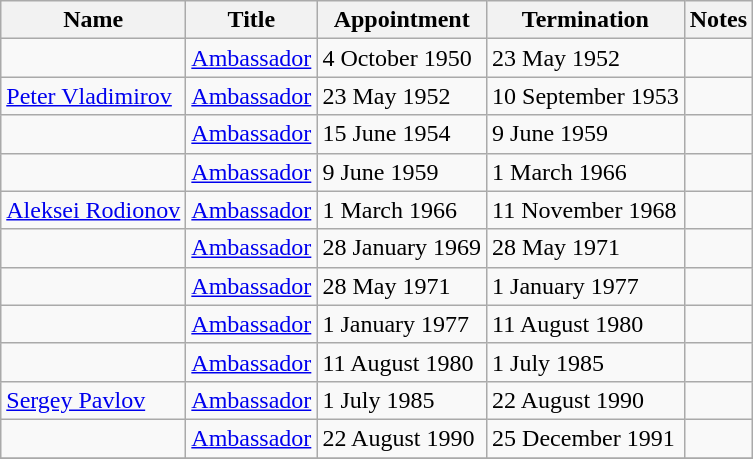<table class="wikitable">
<tr valign="middle">
<th>Name</th>
<th>Title</th>
<th>Appointment</th>
<th>Termination</th>
<th>Notes</th>
</tr>
<tr>
<td></td>
<td><a href='#'>Ambassador</a></td>
<td>4 October 1950</td>
<td>23 May 1952</td>
<td></td>
</tr>
<tr>
<td><a href='#'>Peter Vladimirov</a></td>
<td><a href='#'>Ambassador</a></td>
<td>23 May 1952</td>
<td>10 September 1953</td>
<td></td>
</tr>
<tr>
<td></td>
<td><a href='#'>Ambassador</a></td>
<td>15 June 1954</td>
<td>9 June 1959</td>
<td></td>
</tr>
<tr>
<td></td>
<td><a href='#'>Ambassador</a></td>
<td>9 June 1959</td>
<td>1 March 1966</td>
<td></td>
</tr>
<tr>
<td><a href='#'>Aleksei Rodionov</a></td>
<td><a href='#'>Ambassador</a></td>
<td>1 March 1966</td>
<td>11 November 1968</td>
<td></td>
</tr>
<tr>
<td></td>
<td><a href='#'>Ambassador</a></td>
<td>28 January 1969</td>
<td>28 May 1971</td>
<td></td>
</tr>
<tr>
<td></td>
<td><a href='#'>Ambassador</a></td>
<td>28 May 1971</td>
<td>1 January 1977</td>
<td></td>
</tr>
<tr>
<td></td>
<td><a href='#'>Ambassador</a></td>
<td>1 January 1977</td>
<td>11 August 1980</td>
<td></td>
</tr>
<tr>
<td></td>
<td><a href='#'>Ambassador</a></td>
<td>11 August 1980</td>
<td>1 July 1985</td>
<td></td>
</tr>
<tr>
<td><a href='#'>Sergey Pavlov</a></td>
<td><a href='#'>Ambassador</a></td>
<td>1 July 1985</td>
<td>22 August 1990</td>
<td></td>
</tr>
<tr>
<td></td>
<td><a href='#'>Ambassador</a></td>
<td>22 August 1990</td>
<td>25 December 1991</td>
<td></td>
</tr>
<tr>
</tr>
</table>
